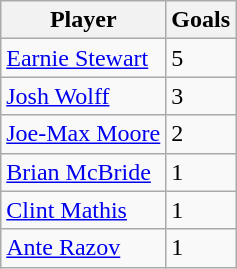<table class="wikitable sortable" style="text-align: left;">
<tr>
<th>Player</th>
<th>Goals</th>
</tr>
<tr>
<td><a href='#'>Earnie Stewart</a></td>
<td>5</td>
</tr>
<tr>
<td><a href='#'>Josh Wolff</a></td>
<td>3</td>
</tr>
<tr>
<td><a href='#'>Joe-Max Moore</a></td>
<td>2</td>
</tr>
<tr>
<td><a href='#'>Brian McBride</a></td>
<td>1</td>
</tr>
<tr>
<td><a href='#'>Clint Mathis</a></td>
<td>1</td>
</tr>
<tr>
<td><a href='#'>Ante Razov</a></td>
<td>1</td>
</tr>
</table>
